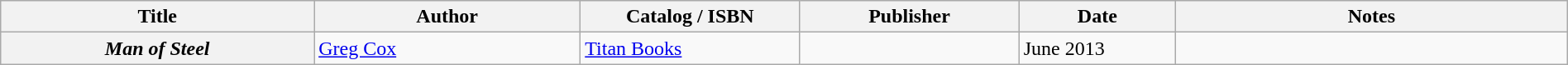<table class="wikitable sortable" style="width:100%;">
<tr>
<th width=20%>Title</th>
<th width=17%>Author</th>
<th width=14%>Catalog / ISBN</th>
<th width=14%>Publisher</th>
<th width=10%>Date</th>
<th width=25%>Notes</th>
</tr>
<tr>
<th><em>Man of Steel</em></th>
<td><a href='#'>Greg Cox</a></td>
<td><a href='#'>Titan Books</a></td>
<td></td>
<td>June 2013</td>
<td></td>
</tr>
</table>
